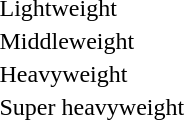<table>
<tr>
<td>Lightweight<br></td>
<td></td>
<td></td>
<td></td>
</tr>
<tr>
<td>Middleweight<br></td>
<td></td>
<td></td>
<td></td>
</tr>
<tr>
<td>Heavyweight<br></td>
<td></td>
<td></td>
<td></td>
</tr>
<tr>
<td>Super heavyweight<br></td>
<td></td>
<td></td>
<td></td>
</tr>
</table>
